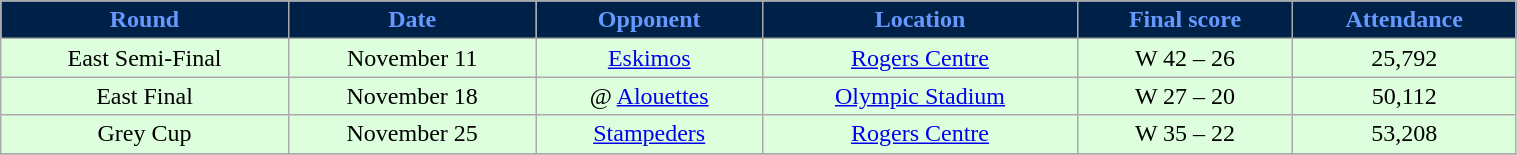<table class="wikitable" style="width:80%;">
<tr style="text-align:center; background:#002147; color:#69f;">
<td><strong>Round</strong></td>
<td><strong>Date</strong></td>
<td><strong>Opponent</strong></td>
<td><strong>Location</strong></td>
<td><strong>Final score</strong></td>
<td><strong>Attendance</strong></td>
</tr>
<tr style="text-align:center;" bgcolor="#ddffdd">
<td>East Semi-Final</td>
<td>November 11</td>
<td><a href='#'>Eskimos</a></td>
<td><a href='#'>Rogers Centre</a></td>
<td>W 42 – 26</td>
<td>25,792</td>
</tr>
<tr style="text-align:center;" bgcolor="#ddffdd">
<td>East Final</td>
<td>November 18</td>
<td>@ <a href='#'>Alouettes</a></td>
<td><a href='#'>Olympic Stadium</a></td>
<td>W 27 – 20</td>
<td>50,112</td>
</tr>
<tr style="text-align:center;" bgcolor="#ddffdd">
<td>Grey Cup</td>
<td>November 25</td>
<td><a href='#'>Stampeders</a></td>
<td><a href='#'>Rogers Centre</a></td>
<td>W 35 – 22</td>
<td>53,208</td>
</tr>
<tr style="text-align:center;" bgcolor="#ddffdd">
</tr>
</table>
